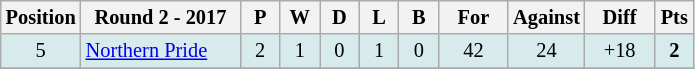<table class="wikitable" style="text-align:center; font-size:85%;">
<tr>
<th width=40 abbr="Position">Position</th>
<th width=100>Round 2 - 2017</th>
<th width=20 abbr="Played">P</th>
<th width=20 abbr="Won">W</th>
<th width=20 abbr="Drawn">D</th>
<th width=20 abbr="Lost">L</th>
<th width=20 abbr="Bye">B</th>
<th width=40 abbr="Points for">For</th>
<th width=40 abbr="Points against">Against</th>
<th width=40 abbr="Points difference">Diff</th>
<th width=20 abbr="Points">Pts</th>
</tr>
<tr style="background: #d7ebed;">
<td>5</td>
<td style="text-align:left;"> <a href='#'>Northern Pride</a></td>
<td>2</td>
<td>1</td>
<td>0</td>
<td>1</td>
<td>0</td>
<td>42</td>
<td>24</td>
<td>+18</td>
<td><strong>2</strong></td>
</tr>
<tr>
</tr>
</table>
